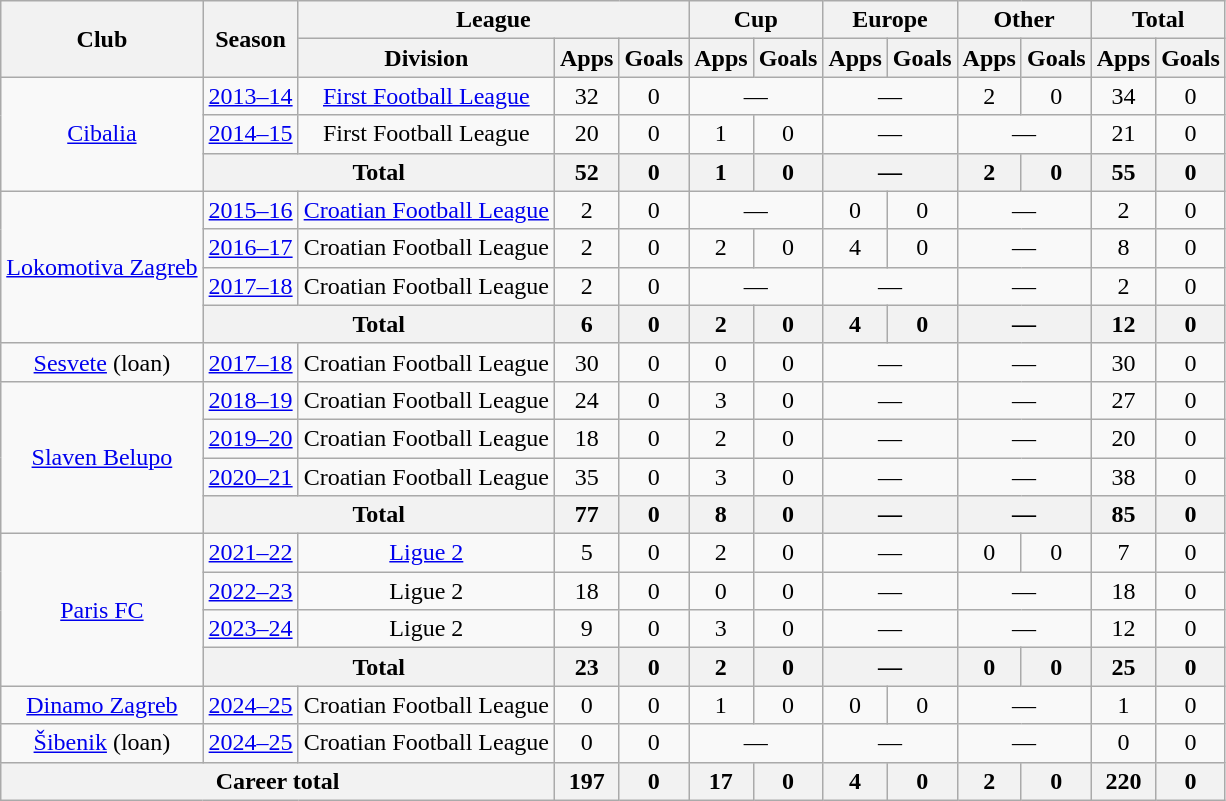<table class="wikitable" style="text-align:center">
<tr>
<th rowspan="2">Club</th>
<th rowspan="2">Season</th>
<th colspan="3">League</th>
<th colspan="2">Cup</th>
<th colspan="2">Europe</th>
<th colspan="2">Other</th>
<th colspan="2">Total</th>
</tr>
<tr>
<th>Division</th>
<th>Apps</th>
<th>Goals</th>
<th>Apps</th>
<th>Goals</th>
<th>Apps</th>
<th>Goals</th>
<th>Apps</th>
<th>Goals</th>
<th>Apps</th>
<th>Goals</th>
</tr>
<tr>
<td rowspan="3"><a href='#'>Cibalia</a></td>
<td><a href='#'>2013–14</a></td>
<td><a href='#'>First Football League</a></td>
<td>32</td>
<td>0</td>
<td colspan="2">—</td>
<td colspan="2">—</td>
<td>2</td>
<td>0</td>
<td>34</td>
<td>0</td>
</tr>
<tr>
<td><a href='#'>2014–15</a></td>
<td>First Football League</td>
<td>20</td>
<td>0</td>
<td>1</td>
<td>0</td>
<td colspan="2">—</td>
<td colspan="2">—</td>
<td>21</td>
<td>0</td>
</tr>
<tr>
<th colspan="2">Total</th>
<th>52</th>
<th>0</th>
<th>1</th>
<th>0</th>
<th colspan="2">—</th>
<th>2</th>
<th>0</th>
<th>55</th>
<th>0</th>
</tr>
<tr>
<td rowspan="4"><a href='#'>Lokomotiva Zagreb</a></td>
<td><a href='#'>2015–16</a></td>
<td><a href='#'>Croatian Football League</a></td>
<td>2</td>
<td>0</td>
<td colspan="2">—</td>
<td>0</td>
<td>0</td>
<td colspan="2">—</td>
<td>2</td>
<td>0</td>
</tr>
<tr>
<td><a href='#'>2016–17</a></td>
<td>Croatian Football League</td>
<td>2</td>
<td>0</td>
<td>2</td>
<td>0</td>
<td>4</td>
<td>0</td>
<td colspan="2">—</td>
<td>8</td>
<td>0</td>
</tr>
<tr>
<td><a href='#'>2017–18</a></td>
<td>Croatian Football League</td>
<td>2</td>
<td>0</td>
<td colspan="2">—</td>
<td colspan="2">—</td>
<td colspan="2">—</td>
<td>2</td>
<td>0</td>
</tr>
<tr>
<th colspan="2">Total</th>
<th>6</th>
<th>0</th>
<th>2</th>
<th>0</th>
<th>4</th>
<th>0</th>
<th colspan="2">—</th>
<th>12</th>
<th>0</th>
</tr>
<tr>
<td><a href='#'>Sesvete</a> (loan)</td>
<td><a href='#'>2017–18</a></td>
<td>Croatian Football League</td>
<td>30</td>
<td>0</td>
<td>0</td>
<td>0</td>
<td colspan="2">—</td>
<td colspan="2">—</td>
<td>30</td>
<td>0</td>
</tr>
<tr>
<td rowspan="4"><a href='#'>Slaven Belupo</a></td>
<td><a href='#'>2018–19</a></td>
<td>Croatian Football League</td>
<td>24</td>
<td>0</td>
<td>3</td>
<td>0</td>
<td colspan="2">—</td>
<td colspan="2">—</td>
<td>27</td>
<td>0</td>
</tr>
<tr>
<td><a href='#'>2019–20</a></td>
<td>Croatian Football League</td>
<td>18</td>
<td>0</td>
<td>2</td>
<td>0</td>
<td colspan="2">—</td>
<td colspan="2">—</td>
<td>20</td>
<td>0</td>
</tr>
<tr>
<td><a href='#'>2020–21</a></td>
<td>Croatian Football League</td>
<td>35</td>
<td>0</td>
<td>3</td>
<td>0</td>
<td colspan="2">—</td>
<td colspan="2">—</td>
<td>38</td>
<td>0</td>
</tr>
<tr>
<th colspan="2">Total</th>
<th>77</th>
<th>0</th>
<th>8</th>
<th>0</th>
<th colspan="2">—</th>
<th colspan="2">—</th>
<th>85</th>
<th>0</th>
</tr>
<tr>
<td rowspan="4"><a href='#'>Paris FC</a></td>
<td><a href='#'>2021–22</a></td>
<td><a href='#'>Ligue 2</a></td>
<td>5</td>
<td>0</td>
<td>2</td>
<td>0</td>
<td colspan="2">—</td>
<td>0</td>
<td>0</td>
<td>7</td>
<td>0</td>
</tr>
<tr>
<td><a href='#'>2022–23</a></td>
<td>Ligue 2</td>
<td>18</td>
<td>0</td>
<td>0</td>
<td>0</td>
<td colspan="2">—</td>
<td colspan="2">—</td>
<td>18</td>
<td>0</td>
</tr>
<tr>
<td><a href='#'>2023–24</a></td>
<td>Ligue 2</td>
<td>9</td>
<td>0</td>
<td>3</td>
<td>0</td>
<td colspan="2">—</td>
<td colspan="2">—</td>
<td>12</td>
<td>0</td>
</tr>
<tr>
<th colspan="2">Total</th>
<th>23</th>
<th>0</th>
<th>2</th>
<th>0</th>
<th colspan="2">—</th>
<th>0</th>
<th>0</th>
<th>25</th>
<th>0</th>
</tr>
<tr>
<td><a href='#'>Dinamo Zagreb</a></td>
<td><a href='#'>2024–25</a></td>
<td>Croatian Football League</td>
<td>0</td>
<td>0</td>
<td>1</td>
<td>0</td>
<td>0</td>
<td>0</td>
<td colspan="2">—</td>
<td>1</td>
<td>0</td>
</tr>
<tr>
<td><a href='#'>Šibenik</a> (loan)</td>
<td><a href='#'>2024–25</a></td>
<td>Croatian Football League</td>
<td>0</td>
<td>0</td>
<td colspan="2">—</td>
<td colspan="2">—</td>
<td colspan="2">—</td>
<td>0</td>
<td>0</td>
</tr>
<tr>
<th colspan="3">Career total</th>
<th>197</th>
<th>0</th>
<th>17</th>
<th>0</th>
<th>4</th>
<th>0</th>
<th>2</th>
<th>0</th>
<th>220</th>
<th>0</th>
</tr>
</table>
